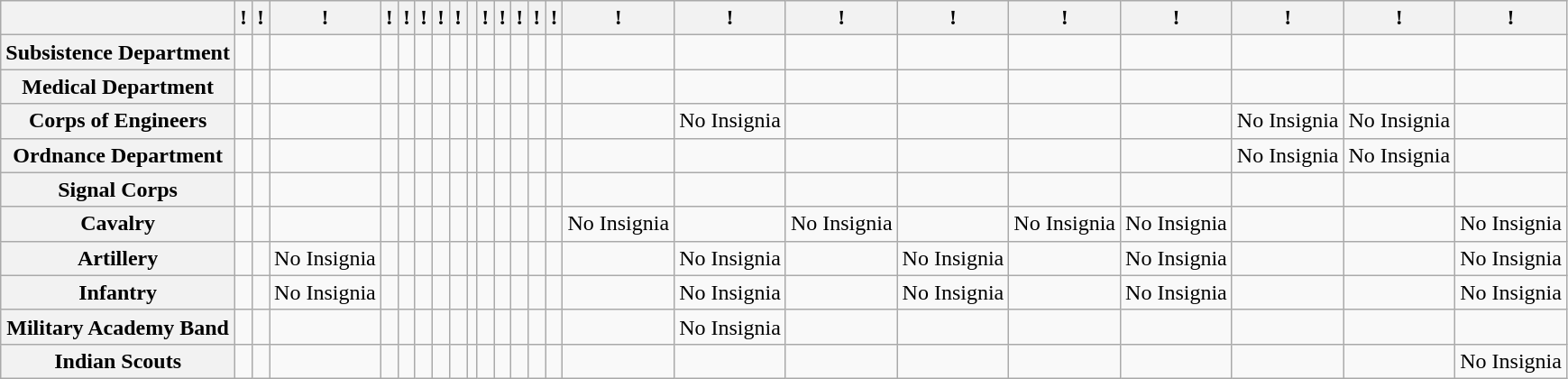<table class="wikitable">
<tr>
<th></th>
<th>!<small></small></th>
<th>!<small></small></th>
<th>!<small></small></th>
<th>!<small></small></th>
<th>!<small></small></th>
<th>!<small></small></th>
<th>!<small></small></th>
<th>!<small></small></th>
<th><small></small></th>
<th>!<small></small></th>
<th>!<small></small></th>
<th>!<small></small></th>
<th>!<small></small></th>
<th>!<small></small></th>
<th>!<small></small></th>
<th>!<small></small></th>
<th>!<small></small></th>
<th>!<small></small></th>
<th>!<small></small></th>
<th>!<small></small></th>
<th>!<small></small></th>
<th>!<small></small></th>
<th>!<small></small></th>
</tr>
<tr>
<th>Subsistence Department</th>
<td></td>
<td></td>
<td></td>
<td></td>
<td></td>
<td></td>
<td></td>
<td></td>
<td></td>
<td></td>
<td></td>
<td></td>
<td></td>
<td></td>
<td></td>
<td></td>
<td></td>
<td></td>
<td></td>
<td></td>
<td></td>
<td></td>
<td></td>
</tr>
<tr>
<th>Medical Department</th>
<td></td>
<td></td>
<td></td>
<td></td>
<td></td>
<td></td>
<td></td>
<td></td>
<td></td>
<td></td>
<td></td>
<td></td>
<td></td>
<td></td>
<td></td>
<td></td>
<td></td>
<td></td>
<td></td>
<td></td>
<td></td>
<td></td>
<td></td>
</tr>
<tr>
<th>Corps of Engineers</th>
<td></td>
<td></td>
<td></td>
<td></td>
<td></td>
<td></td>
<td></td>
<td></td>
<td></td>
<td></td>
<td></td>
<td></td>
<td></td>
<td></td>
<td></td>
<td>No Insignia</td>
<td></td>
<td></td>
<td></td>
<td></td>
<td>No Insignia</td>
<td>No Insignia</td>
<td></td>
</tr>
<tr>
<th>Ordnance Department</th>
<td></td>
<td></td>
<td></td>
<td></td>
<td></td>
<td></td>
<td></td>
<td></td>
<td></td>
<td></td>
<td></td>
<td></td>
<td></td>
<td></td>
<td></td>
<td></td>
<td></td>
<td></td>
<td></td>
<td></td>
<td>No Insignia</td>
<td>No Insignia</td>
<td></td>
</tr>
<tr>
<th>Signal Corps</th>
<td></td>
<td></td>
<td></td>
<td></td>
<td></td>
<td></td>
<td></td>
<td></td>
<td></td>
<td></td>
<td></td>
<td></td>
<td></td>
<td></td>
<td></td>
<td></td>
<td></td>
<td></td>
<td></td>
<td></td>
<td></td>
<td></td>
<td></td>
</tr>
<tr>
<th>Cavalry</th>
<td></td>
<td></td>
<td></td>
<td></td>
<td></td>
<td></td>
<td></td>
<td></td>
<td></td>
<td></td>
<td></td>
<td></td>
<td></td>
<td></td>
<td>No Insignia</td>
<td></td>
<td>No Insignia</td>
<td></td>
<td>No Insignia</td>
<td>No Insignia</td>
<td></td>
<td></td>
<td>No Insignia</td>
</tr>
<tr>
<th>Artillery</th>
<td></td>
<td></td>
<td>No Insignia</td>
<td></td>
<td></td>
<td></td>
<td></td>
<td></td>
<td></td>
<td></td>
<td></td>
<td></td>
<td></td>
<td></td>
<td></td>
<td>No Insignia</td>
<td></td>
<td>No Insignia</td>
<td></td>
<td>No Insignia</td>
<td></td>
<td></td>
<td>No Insignia</td>
</tr>
<tr>
<th>Infantry</th>
<td></td>
<td></td>
<td>No Insignia</td>
<td></td>
<td></td>
<td></td>
<td></td>
<td></td>
<td></td>
<td></td>
<td></td>
<td></td>
<td></td>
<td></td>
<td></td>
<td>No Insignia</td>
<td></td>
<td>No Insignia</td>
<td></td>
<td>No Insignia</td>
<td></td>
<td></td>
<td>No Insignia</td>
</tr>
<tr>
<th>Military Academy Band</th>
<td></td>
<td></td>
<td></td>
<td></td>
<td></td>
<td></td>
<td></td>
<td></td>
<td></td>
<td></td>
<td></td>
<td></td>
<td></td>
<td></td>
<td></td>
<td>No Insignia</td>
<td></td>
<td></td>
<td></td>
<td></td>
<td></td>
<td></td>
<td></td>
</tr>
<tr>
<th>Indian Scouts</th>
<td></td>
<td></td>
<td></td>
<td></td>
<td></td>
<td></td>
<td></td>
<td></td>
<td></td>
<td></td>
<td></td>
<td></td>
<td></td>
<td></td>
<td></td>
<td></td>
<td></td>
<td></td>
<td></td>
<td></td>
<td></td>
<td></td>
<td>No Insignia</td>
</tr>
</table>
